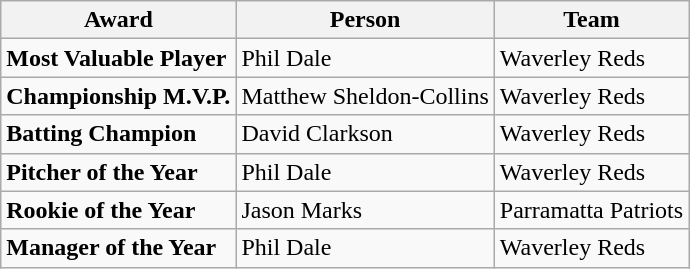<table class="wikitable">
<tr>
<th>Award</th>
<th>Person</th>
<th>Team</th>
</tr>
<tr>
<td><strong>Most Valuable Player</strong></td>
<td>Phil Dale</td>
<td>Waverley Reds</td>
</tr>
<tr>
<td><strong>Championship M.V.P.</strong></td>
<td>Matthew Sheldon-Collins</td>
<td>Waverley Reds</td>
</tr>
<tr>
<td><strong>Batting Champion</strong></td>
<td>David Clarkson</td>
<td>Waverley Reds</td>
</tr>
<tr>
<td><strong>Pitcher of the Year</strong></td>
<td>Phil Dale</td>
<td>Waverley Reds</td>
</tr>
<tr>
<td><strong>Rookie of the Year</strong></td>
<td>Jason Marks</td>
<td>Parramatta Patriots</td>
</tr>
<tr>
<td><strong>Manager of the Year</strong></td>
<td>Phil Dale</td>
<td>Waverley Reds</td>
</tr>
</table>
